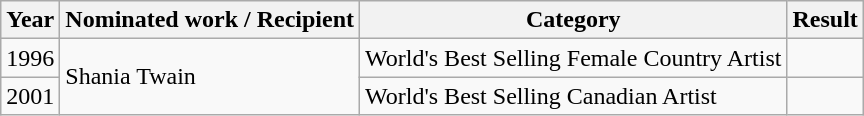<table class="wikitable">
<tr>
<th>Year</th>
<th>Nominated work / Recipient</th>
<th>Category</th>
<th>Result</th>
</tr>
<tr>
<td rowspan="1">1996</td>
<td rowspan="2">Shania Twain</td>
<td>World's Best Selling Female Country Artist</td>
<td></td>
</tr>
<tr>
<td rowspan="1">2001</td>
<td>World's Best Selling Canadian Artist</td>
<td></td>
</tr>
</table>
